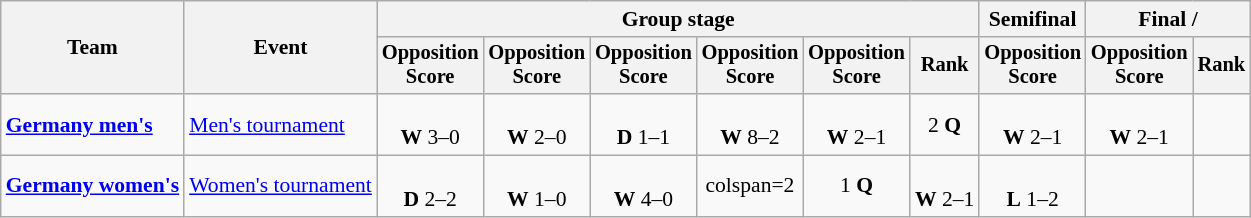<table class="wikitable" style="font-size:90%">
<tr>
<th rowspan=2>Team</th>
<th rowspan=2>Event</th>
<th colspan=6>Group stage</th>
<th>Semifinal</th>
<th colspan=2>Final / </th>
</tr>
<tr style="font-size:95%">
<th>Opposition<br>Score</th>
<th>Opposition<br>Score</th>
<th>Opposition<br>Score</th>
<th>Opposition<br>Score</th>
<th>Opposition<br>Score</th>
<th>Rank</th>
<th>Opposition<br>Score</th>
<th>Opposition<br>Score</th>
<th>Rank</th>
</tr>
<tr align=center>
<td align=left><strong><a href='#'>Germany men's</a></strong></td>
<td align=left><a href='#'>Men's tournament</a></td>
<td><br><strong>W</strong> 3–0</td>
<td><br><strong>W</strong> 2–0</td>
<td><br><strong>D</strong> 1–1</td>
<td><br><strong>W</strong> 8–2</td>
<td><br><strong>W</strong> 2–1</td>
<td>2 <strong>Q</strong></td>
<td><br><strong>W</strong> 2–1</td>
<td><br><strong>W</strong> 2–1</td>
<td></td>
</tr>
<tr align=center>
<td align=left><strong><a href='#'>Germany women's</a></strong></td>
<td align=left><a href='#'>Women's tournament</a></td>
<td><br><strong>D</strong> 2–2</td>
<td><br><strong>W</strong> 1–0</td>
<td><br><strong>W</strong> 4–0</td>
<td>colspan=2</td>
<td>1 <strong>Q</strong></td>
<td><br><strong>W</strong> 2–1</td>
<td><br><strong>L</strong> 1–2</td>
<td></td>
</tr>
</table>
